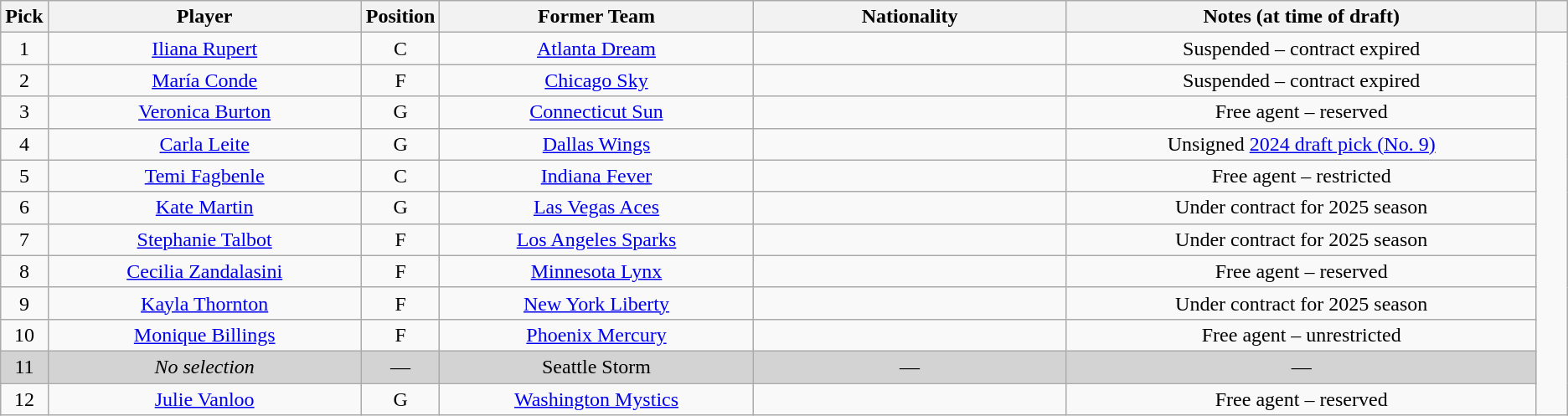<table class="wikitable sortable sortable" style="text-align: center">
<tr>
<th width="1%">Pick</th>
<th width="20%">Player</th>
<th width="1%">Position</th>
<th width="20%">Former Team</th>
<th width="20%">Nationality</th>
<th width="30%">Notes (at time of draft)</th>
<th width:"1%" class="unsortable"></th>
</tr>
<tr>
<td>1</td>
<td><a href='#'>Iliana Rupert</a></td>
<td>C</td>
<td><a href='#'>Atlanta Dream</a></td>
<td></td>
<td>Suspended – contract expired</td>
<td rowspan=12></td>
</tr>
<tr>
<td>2</td>
<td><a href='#'>María Conde</a></td>
<td>F</td>
<td><a href='#'>Chicago Sky</a></td>
<td></td>
<td>Suspended – contract expired</td>
</tr>
<tr>
<td>3</td>
<td><a href='#'>Veronica Burton</a></td>
<td>G</td>
<td><a href='#'>Connecticut Sun</a></td>
<td></td>
<td>Free agent – reserved</td>
</tr>
<tr>
<td>4</td>
<td><a href='#'>Carla Leite</a></td>
<td>G</td>
<td><a href='#'>Dallas Wings</a></td>
<td></td>
<td>Unsigned <a href='#'>2024 draft pick (No. 9)</a></td>
</tr>
<tr>
<td>5</td>
<td><a href='#'>Temi Fagbenle</a></td>
<td>C</td>
<td><a href='#'>Indiana Fever</a></td>
<td></td>
<td>Free agent – restricted</td>
</tr>
<tr>
<td>6</td>
<td><a href='#'>Kate Martin</a></td>
<td>G</td>
<td><a href='#'>Las Vegas Aces</a></td>
<td></td>
<td>Under contract for 2025 season</td>
</tr>
<tr>
<td>7</td>
<td><a href='#'>Stephanie Talbot</a></td>
<td>F</td>
<td><a href='#'>Los Angeles Sparks</a></td>
<td></td>
<td>Under contract for 2025 season</td>
</tr>
<tr>
<td>8</td>
<td><a href='#'>Cecilia Zandalasini</a></td>
<td>F</td>
<td><a href='#'>Minnesota Lynx</a></td>
<td></td>
<td>Free agent – reserved</td>
</tr>
<tr>
<td>9</td>
<td><a href='#'>Kayla Thornton</a></td>
<td>F</td>
<td><a href='#'>New York Liberty</a></td>
<td></td>
<td>Under contract for 2025 season</td>
</tr>
<tr>
<td>10</td>
<td><a href='#'>Monique Billings</a></td>
<td>F</td>
<td><a href='#'>Phoenix Mercury</a></td>
<td></td>
<td>Free agent – unrestricted</td>
</tr>
<tr bgcolor="lightgray">
<td>11</td>
<td><em>No selection</em></td>
<td>—</td>
<td>Seattle Storm</td>
<td>—</td>
<td>—</td>
</tr>
<tr>
<td>12</td>
<td><a href='#'>Julie Vanloo</a></td>
<td>G</td>
<td><a href='#'>Washington Mystics</a></td>
<td></td>
<td>Free agent – reserved</td>
</tr>
</table>
